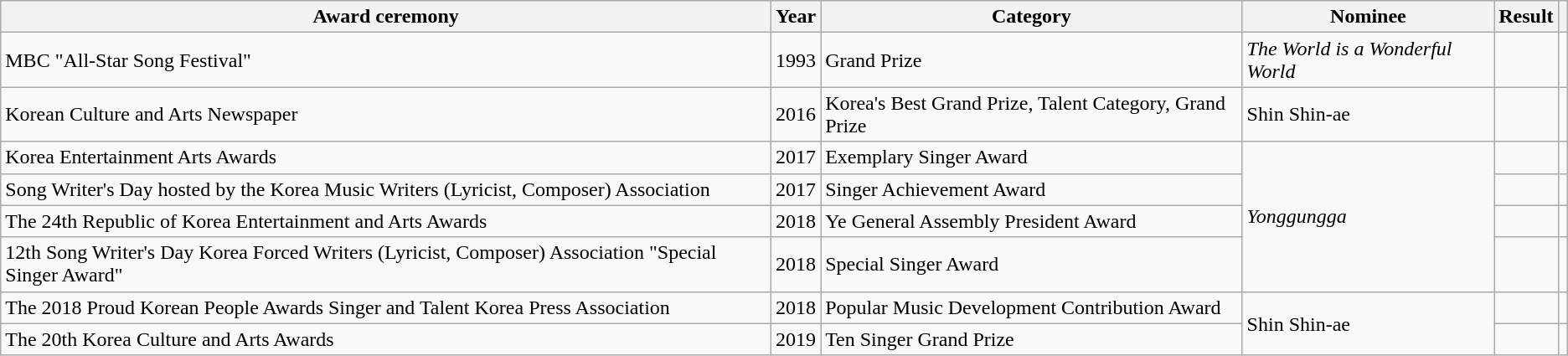<table class="wikitable sortable plainrowheaders">
<tr>
<th scope="col">Award ceremony</th>
<th scope="col">Year</th>
<th scope="col">Category</th>
<th scope="col">Nominee</th>
<th scope="col">Result</th>
<th></th>
</tr>
<tr>
<td>MBC "All-Star Song Festival"</td>
<td>1993</td>
<td>Grand Prize</td>
<td><em>The World is a Wonderful World</em></td>
<td></td>
<td style="text-align:center"></td>
</tr>
<tr>
<td>Korean Culture and Arts Newspaper</td>
<td>2016</td>
<td>Korea's Best Grand Prize, Talent Category, Grand Prize</td>
<td>Shin Shin-ae</td>
<td></td>
<td></td>
</tr>
<tr>
<td>Korea Entertainment Arts Awards</td>
<td>2017</td>
<td>Exemplary Singer Award</td>
<td rowspan="4"><em>Yonggungga</em></td>
<td></td>
<td></td>
</tr>
<tr>
<td>Song Writer's Day hosted by the Korea Music Writers (Lyricist, Composer) Association</td>
<td>2017</td>
<td>Singer Achievement Award</td>
<td></td>
<td></td>
</tr>
<tr>
<td>The 24th Republic of Korea Entertainment and Arts Awards</td>
<td>2018</td>
<td>Ye General Assembly President Award</td>
<td></td>
<td></td>
</tr>
<tr>
<td>12th Song Writer's Day Korea Forced Writers (Lyricist, Composer) Association "Special Singer Award"</td>
<td>2018</td>
<td>Special Singer Award</td>
<td></td>
<td></td>
</tr>
<tr>
<td>The 2018 Proud Korean People Awards Singer and Talent  Korea Press Association</td>
<td>2018</td>
<td>Popular Music Development Contribution Award</td>
<td rowspan="2">Shin Shin-ae</td>
<td></td>
<td></td>
</tr>
<tr>
<td>The 20th Korea Culture and Arts Awards</td>
<td>2019</td>
<td>Ten Singer Grand Prize</td>
<td></td>
<td></td>
</tr>
</table>
